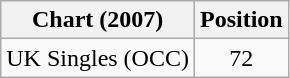<table class="wikitable">
<tr>
<th>Chart (2007)</th>
<th>Position</th>
</tr>
<tr>
<td>UK Singles (OCC)</td>
<td align="center">72</td>
</tr>
</table>
